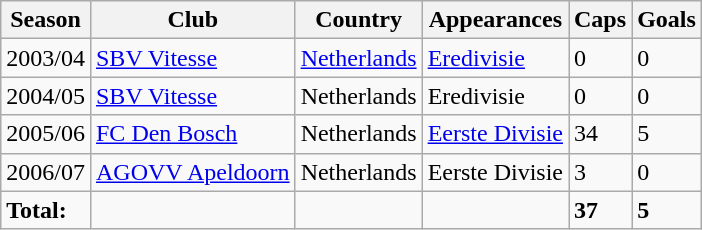<table class="wikitable">
<tr>
<th>Season</th>
<th>Club</th>
<th>Country</th>
<th>Appearances</th>
<th>Caps</th>
<th>Goals</th>
</tr>
<tr>
<td>2003/04</td>
<td><a href='#'>SBV Vitesse</a></td>
<td><a href='#'>Netherlands</a></td>
<td><a href='#'>Eredivisie</a></td>
<td>0</td>
<td>0</td>
</tr>
<tr>
<td>2004/05</td>
<td><a href='#'>SBV Vitesse</a></td>
<td>Netherlands</td>
<td>Eredivisie</td>
<td>0</td>
<td>0</td>
</tr>
<tr>
<td>2005/06</td>
<td><a href='#'>FC Den Bosch</a></td>
<td>Netherlands</td>
<td><a href='#'>Eerste Divisie</a></td>
<td>34</td>
<td>5</td>
</tr>
<tr>
<td>2006/07</td>
<td><a href='#'>AGOVV Apeldoorn</a></td>
<td>Netherlands</td>
<td>Eerste Divisie</td>
<td>3</td>
<td>0</td>
</tr>
<tr>
<td><strong>Total:</strong></td>
<td></td>
<td></td>
<td></td>
<td><strong>37</strong></td>
<td><strong>5</strong></td>
</tr>
</table>
